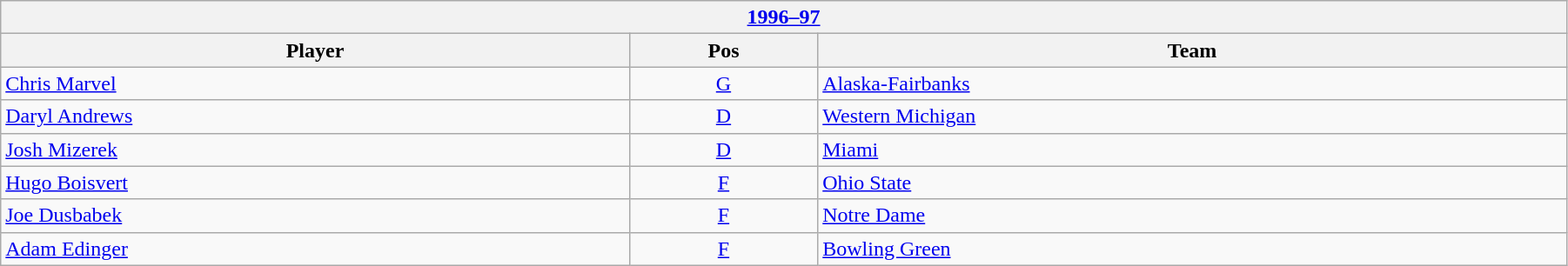<table class="wikitable" width=95%>
<tr>
<th colspan=3><a href='#'>1996–97</a></th>
</tr>
<tr>
<th>Player</th>
<th>Pos</th>
<th>Team</th>
</tr>
<tr>
<td><a href='#'>Chris Marvel</a></td>
<td style="text-align:center;"><a href='#'>G</a></td>
<td><a href='#'>Alaska-Fairbanks</a></td>
</tr>
<tr>
<td><a href='#'>Daryl Andrews</a></td>
<td style="text-align:center;"><a href='#'>D</a></td>
<td><a href='#'>Western Michigan</a></td>
</tr>
<tr>
<td><a href='#'>Josh Mizerek</a></td>
<td style="text-align:center;"><a href='#'>D</a></td>
<td><a href='#'>Miami</a></td>
</tr>
<tr>
<td><a href='#'>Hugo Boisvert</a></td>
<td style="text-align:center;"><a href='#'>F</a></td>
<td><a href='#'>Ohio State</a></td>
</tr>
<tr>
<td><a href='#'>Joe Dusbabek</a></td>
<td style="text-align:center;"><a href='#'>F</a></td>
<td><a href='#'>Notre Dame</a></td>
</tr>
<tr>
<td><a href='#'>Adam Edinger</a></td>
<td style="text-align:center;"><a href='#'>F</a></td>
<td><a href='#'>Bowling Green</a></td>
</tr>
</table>
